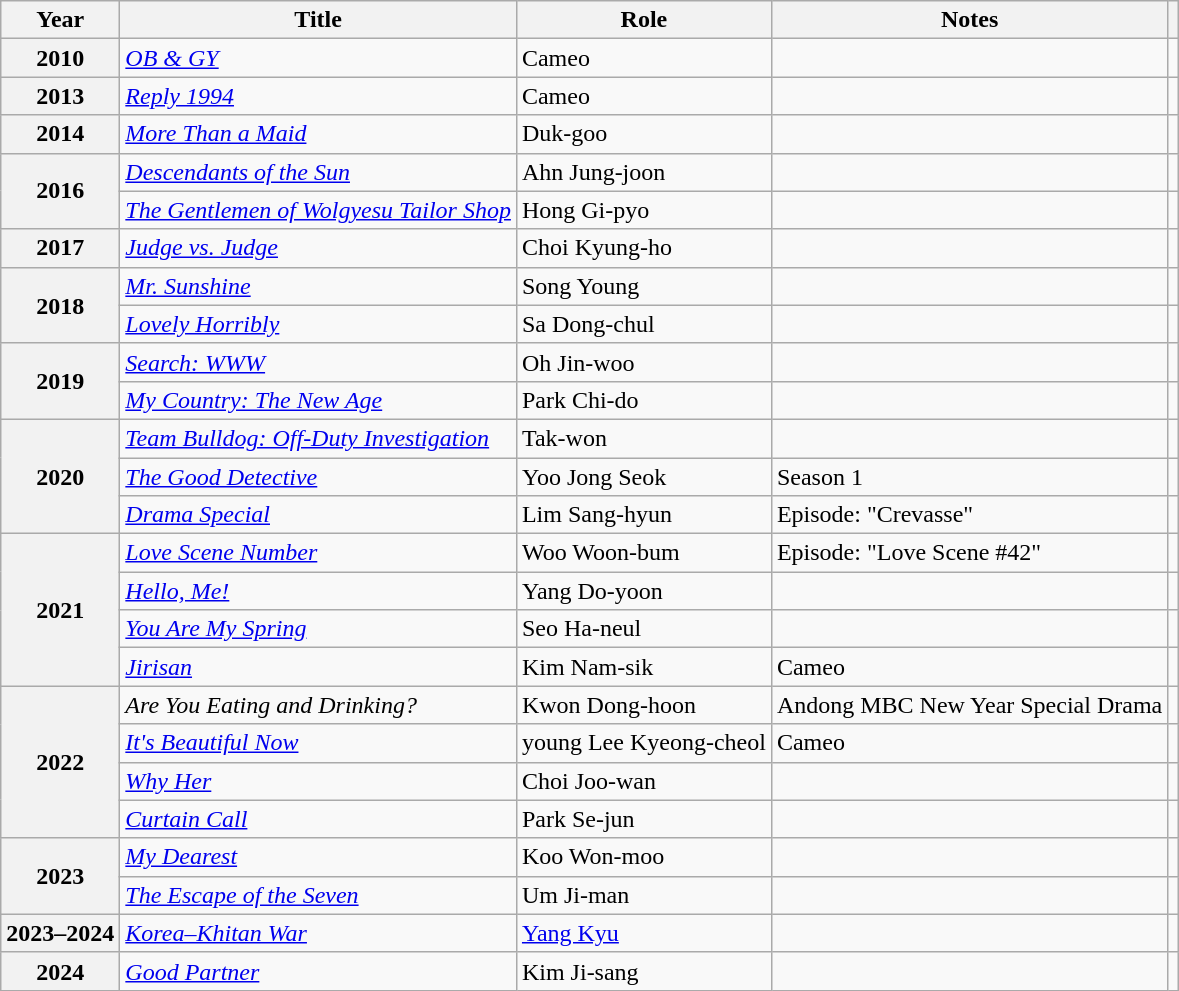<table class="wikitable plainrowheaders sortable">
<tr>
<th scope="col">Year</th>
<th scope="col">Title</th>
<th scope="col">Role</th>
<th scope="col">Notes</th>
<th scope="col" class="unsortable"></th>
</tr>
<tr>
<th scope="row">2010</th>
<td><em><a href='#'>OB & GY</a></em></td>
<td>Cameo</td>
<td></td>
<td style="text-align:center"></td>
</tr>
<tr>
<th scope="row">2013</th>
<td><em><a href='#'>Reply 1994</a></em></td>
<td>Cameo</td>
<td></td>
<td style="text-align:center"></td>
</tr>
<tr>
<th scope="row">2014</th>
<td><em><a href='#'>More Than a Maid</a></em></td>
<td>Duk-goo</td>
<td></td>
<td style="text-align:center"></td>
</tr>
<tr>
<th scope="row" rowspan="2">2016</th>
<td><em><a href='#'>Descendants of the Sun</a></em></td>
<td>Ahn Jung-joon</td>
<td></td>
<td style="text-align:center"></td>
</tr>
<tr>
<td><em><a href='#'>The Gentlemen of Wolgyesu Tailor Shop</a></em></td>
<td>Hong Gi-pyo</td>
<td></td>
<td style="text-align:center"></td>
</tr>
<tr>
<th scope="row">2017</th>
<td><em><a href='#'>Judge vs. Judge</a></em></td>
<td>Choi Kyung-ho</td>
<td></td>
<td style="text-align:center"></td>
</tr>
<tr>
<th scope="row" rowspan="2">2018</th>
<td><em><a href='#'>Mr. Sunshine</a></em></td>
<td>Song Young</td>
<td></td>
<td style="text-align:center"></td>
</tr>
<tr>
<td><em><a href='#'>Lovely Horribly</a></em></td>
<td>Sa Dong-chul</td>
<td></td>
<td style="text-align:center"></td>
</tr>
<tr>
<th scope="row" rowspan="2">2019</th>
<td><em><a href='#'>Search: WWW</a></em></td>
<td>Oh Jin-woo</td>
<td></td>
<td style="text-align:center"></td>
</tr>
<tr>
<td><em><a href='#'>My Country: The New Age</a></em></td>
<td>Park Chi-do</td>
<td></td>
<td style="text-align:center"></td>
</tr>
<tr>
<th scope="row" rowspan="3">2020</th>
<td><em><a href='#'>Team Bulldog: Off-Duty Investigation</a></em></td>
<td>Tak-won</td>
<td></td>
<td style="text-align:center"></td>
</tr>
<tr>
<td><em><a href='#'>The Good Detective</a></em></td>
<td>Yoo Jong Seok</td>
<td>Season 1</td>
<td style="text-align:center"></td>
</tr>
<tr>
<td><em><a href='#'>Drama Special</a></em></td>
<td>Lim Sang-hyun</td>
<td>Episode: "Crevasse"</td>
<td style="text-align:center"></td>
</tr>
<tr>
<th scope="row" rowspan="4">2021</th>
<td><em><a href='#'>Love Scene Number</a></em></td>
<td>Woo Woon-bum</td>
<td>Episode: "Love Scene #42"</td>
<td style="text-align:center"></td>
</tr>
<tr>
<td><em><a href='#'>Hello, Me!</a></em></td>
<td>Yang Do-yoon</td>
<td></td>
<td style="text-align:center"></td>
</tr>
<tr>
<td><em><a href='#'>You Are My Spring</a></em></td>
<td>Seo Ha-neul</td>
<td></td>
<td style="text-align:center"></td>
</tr>
<tr>
<td><em><a href='#'>Jirisan</a></em></td>
<td>Kim Nam-sik</td>
<td>Cameo</td>
<td style="text-align:center"></td>
</tr>
<tr>
<th scope="row" rowspan="4">2022</th>
<td><em>Are You Eating and Drinking?</em></td>
<td>Kwon Dong-hoon</td>
<td>Andong MBC New Year Special Drama</td>
<td style="text-align:center"></td>
</tr>
<tr>
<td><em><a href='#'>It's Beautiful Now</a></em></td>
<td>young Lee Kyeong-cheol</td>
<td>Cameo</td>
<td style="text-align:center"></td>
</tr>
<tr>
<td><em><a href='#'>Why Her</a></em></td>
<td>Choi Joo-wan</td>
<td></td>
<td style="text-align:center"></td>
</tr>
<tr>
<td><em><a href='#'>Curtain Call</a></em></td>
<td>Park Se-jun</td>
<td></td>
<td style="text-align:center"></td>
</tr>
<tr>
<th scope="row" rowspan="2">2023</th>
<td><em><a href='#'>My Dearest</a></em></td>
<td>Koo Won-moo</td>
<td></td>
<td style="text-align:center"></td>
</tr>
<tr>
<td><em><a href='#'>The Escape of the Seven</a></em></td>
<td>Um Ji-man</td>
<td></td>
<td style="text-align:center"></td>
</tr>
<tr>
<th scope="row">2023–2024</th>
<td><em><a href='#'>Korea–Khitan War</a></em></td>
<td><a href='#'>Yang Kyu</a></td>
<td></td>
<td style="text-align:center"></td>
</tr>
<tr>
<th scope="row">2024</th>
<td><em><a href='#'>Good Partner</a></em></td>
<td>Kim Ji-sang</td>
<td></td>
<td style="text-align:center"></td>
</tr>
</table>
